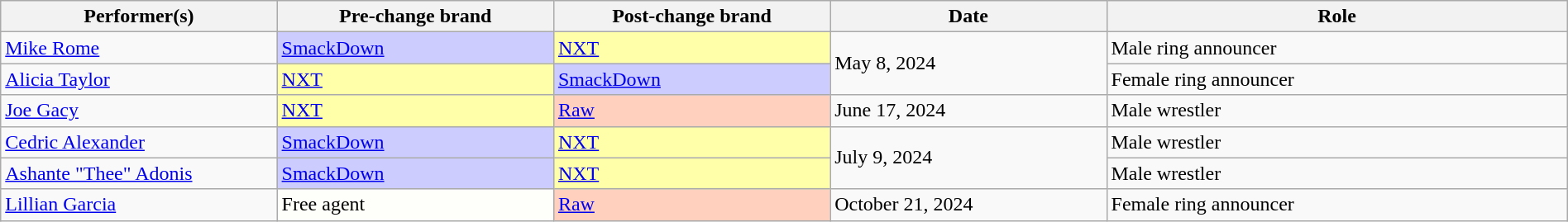<table class="wikitable sortable" style="width: 100%">
<tr>
<th width="15%">Performer(s)</th>
<th width="15%">Pre-change brand</th>
<th width="15%">Post-change brand</th>
<th width="15%">Date</th>
<th width="25%">Role</th>
</tr>
<tr>
<td><a href='#'>Mike Rome</a></td>
<td style="background:#ccf;"><a href='#'>SmackDown</a></td>
<td style="background:#ffa"><a href='#'>NXT</a></td>
<td rowspan=2>May 8, 2024</td>
<td>Male ring announcer</td>
</tr>
<tr>
<td><a href='#'>Alicia Taylor</a></td>
<td style="background:#ffa"><a href='#'>NXT</a></td>
<td style="background:#ccf;"><a href='#'>SmackDown</a></td>
<td>Female ring announcer</td>
</tr>
<tr>
<td><a href='#'>Joe Gacy</a></td>
<td style="background:#ffa"><a href='#'>NXT</a></td>
<td style="background:#ffd0bd"><a href='#'>Raw</a></td>
<td>June 17, 2024</td>
<td>Male wrestler</td>
</tr>
<tr>
<td><a href='#'>Cedric Alexander</a></td>
<td style="background:#ccf;"><a href='#'>SmackDown</a></td>
<td style="background:#ffa"><a href='#'>NXT</a></td>
<td rowspan=2>July 9, 2024</td>
<td>Male wrestler</td>
</tr>
<tr>
<td><a href='#'>Ashante "Thee" Adonis</a></td>
<td style="background:#ccf;"><a href='#'>SmackDown</a></td>
<td style="background:#ffa"><a href='#'>NXT</a></td>
<td>Male wrestler</td>
</tr>
<tr>
<td><a href='#'>Lillian Garcia</a></td>
<td style="background:#FEFEFA">Free agent</td>
<td style="background:#ffd0bd"><a href='#'>Raw</a></td>
<td>October 21, 2024</td>
<td>Female ring announcer</td>
</tr>
</table>
